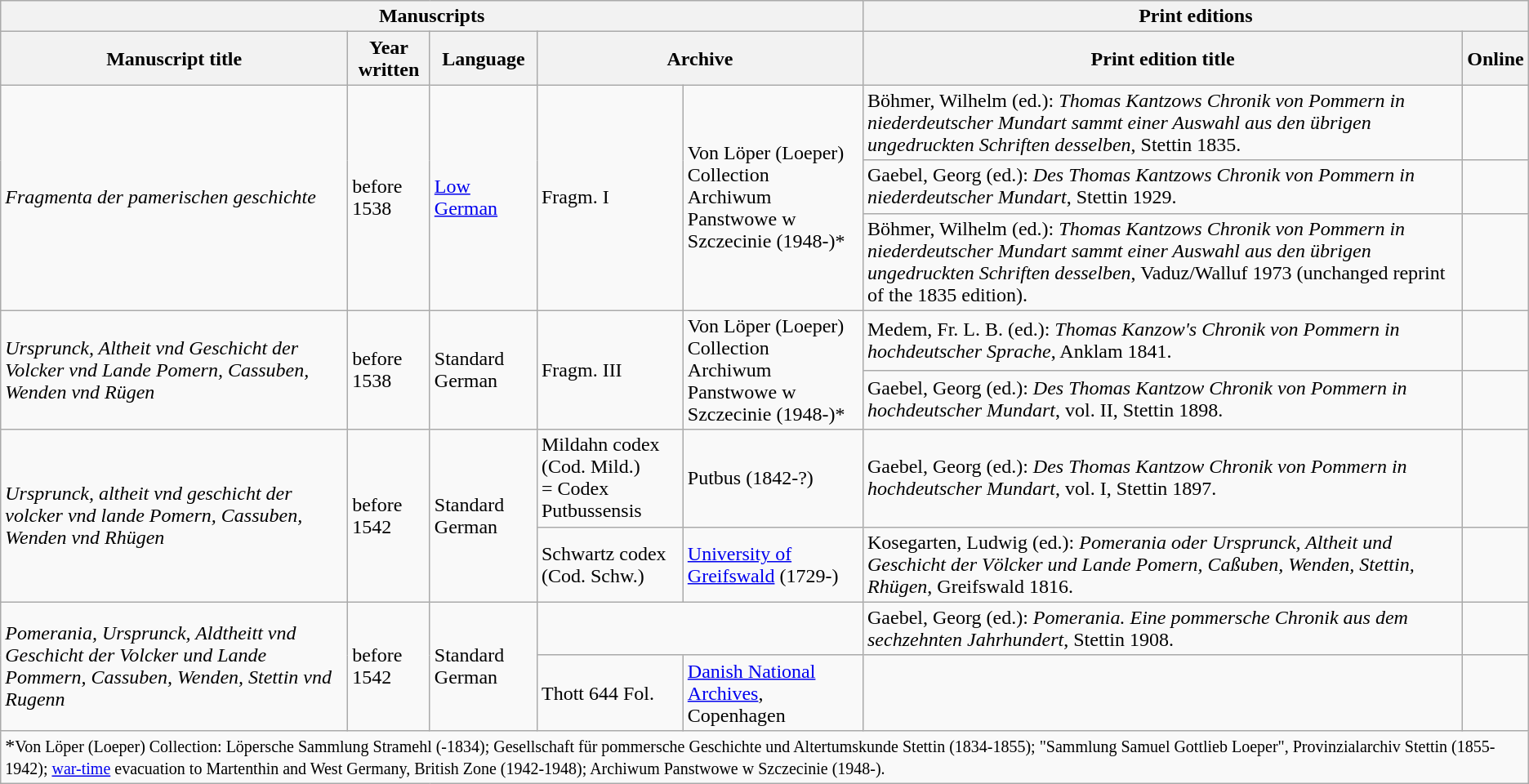<table class="wikitable">
<tr>
<th colspan="5">Manuscripts</th>
<th colspan="3">Print editions</th>
</tr>
<tr>
<th>Manuscript title</th>
<th>Year written</th>
<th>Language</th>
<th colspan="2">Archive</th>
<th>Print edition title</th>
<th>Online</th>
</tr>
<tr>
<td rowspan="3"><em>Fragmenta der pamerischen geschichte</em></td>
<td rowspan="3">before 1538</td>
<td rowspan="3"><a href='#'>Low German</a></td>
<td rowspan="3">Fragm. I</td>
<td rowspan="3">Von Löper (Loeper) Collection<br>Archiwum Panstwowe w Szczecinie (1948-)*</td>
<td>Böhmer, Wilhelm (ed.): <em>Thomas Kantzows Chronik von Pommern in niederdeutscher Mundart sammt einer Auswahl aus den übrigen ungedruckten Schriften desselben</em>, Stettin 1835.</td>
<td></td>
</tr>
<tr>
<td>Gaebel, Georg (ed.): <em>Des Thomas Kantzows Chronik von Pommern in niederdeutscher Mundart</em>, Stettin 1929.</td>
<td></td>
</tr>
<tr>
<td>Böhmer, Wilhelm (ed.): <em>Thomas Kantzows Chronik von Pommern in niederdeutscher Mundart sammt einer Auswahl aus den übrigen ungedruckten Schriften desselben</em>, Vaduz/Walluf 1973 (unchanged reprint of the 1835 edition).</td>
<td></td>
</tr>
<tr>
<td rowspan="2"><em>Ursprunck, Altheit vnd Geschicht der Volcker vnd Lande Pomern, Cassuben, Wenden vnd Rügen</em></td>
<td rowspan="2">before 1538</td>
<td rowspan="2">Standard German</td>
<td rowspan="2">Fragm. III</td>
<td rowspan="2">Von Löper (Loeper) Collection<br>Archiwum Panstwowe w Szczecinie (1948-)*</td>
<td>Medem, Fr. L. B. (ed.): <em>Thomas Kanzow's Chronik von Pommern in hochdeutscher Sprache</em>, Anklam 1841.</td>
<td></td>
</tr>
<tr>
<td>Gaebel, Georg (ed.): <em>Des Thomas Kantzow Chronik von Pommern in hochdeutscher Mundart</em>, vol. II, Stettin 1898.</td>
<td></td>
</tr>
<tr>
<td rowspan="2"><em>Ursprunck, altheit vnd geschicht der volcker vnd lande Pomern, Cassuben, Wenden vnd Rhügen</em></td>
<td rowspan="2">before 1542</td>
<td rowspan="2">Standard German</td>
<td>Mildahn codex (Cod. Mild.)<br>= Codex Putbussensis</td>
<td>Putbus (1842-?)</td>
<td>Gaebel, Georg (ed.): <em>Des Thomas Kantzow Chronik von Pommern in hochdeutscher Mundart</em>, vol. I, Stettin 1897.</td>
<td></td>
</tr>
<tr>
<td>Schwartz codex (Cod. Schw.)</td>
<td><a href='#'>University of Greifswald</a> (1729-)</td>
<td>Kosegarten, Ludwig (ed.): <em>Pomerania oder Ursprunck, Altheit und Geschicht der Völcker und Lande Pomern, Caßuben, Wenden, Stettin, Rhügen</em>, Greifswald 1816.</td>
<td><br></td>
</tr>
<tr>
<td rowspan="2"><em>Pomerania, Ursprunck, Aldtheitt vnd Geschicht der Volcker und Lande Pommern, Cassuben, Wenden, Stettin vnd Rugenn</em></td>
<td rowspan="2">before 1542</td>
<td rowspan="2">Standard German</td>
<td colspan="2"></td>
<td>Gaebel, Georg (ed.): <em>Pomerania. Eine pommersche Chronik aus dem sechzehnten Jahrhundert</em>, Stettin 1908.</td>
<td></td>
</tr>
<tr>
<td>Thott 644 Fol.</td>
<td><a href='#'>Danish National Archives</a>, Copenhagen</td>
<td></td>
<td></td>
</tr>
<tr>
<td colspan="7">*<small>Von Löper (Loeper) Collection: Löpersche Sammlung Stramehl (-1834); Gesellschaft für pommersche Geschichte und Altertumskunde Stettin (1834-1855); "Sammlung Samuel Gottlieb Loeper", Provinzialarchiv Stettin (1855-1942); <a href='#'>war-time</a> evacuation to Martenthin and West Germany, British Zone (1942-1948); Archiwum Panstwowe w Szczecinie (1948-).</small></td>
</tr>
</table>
